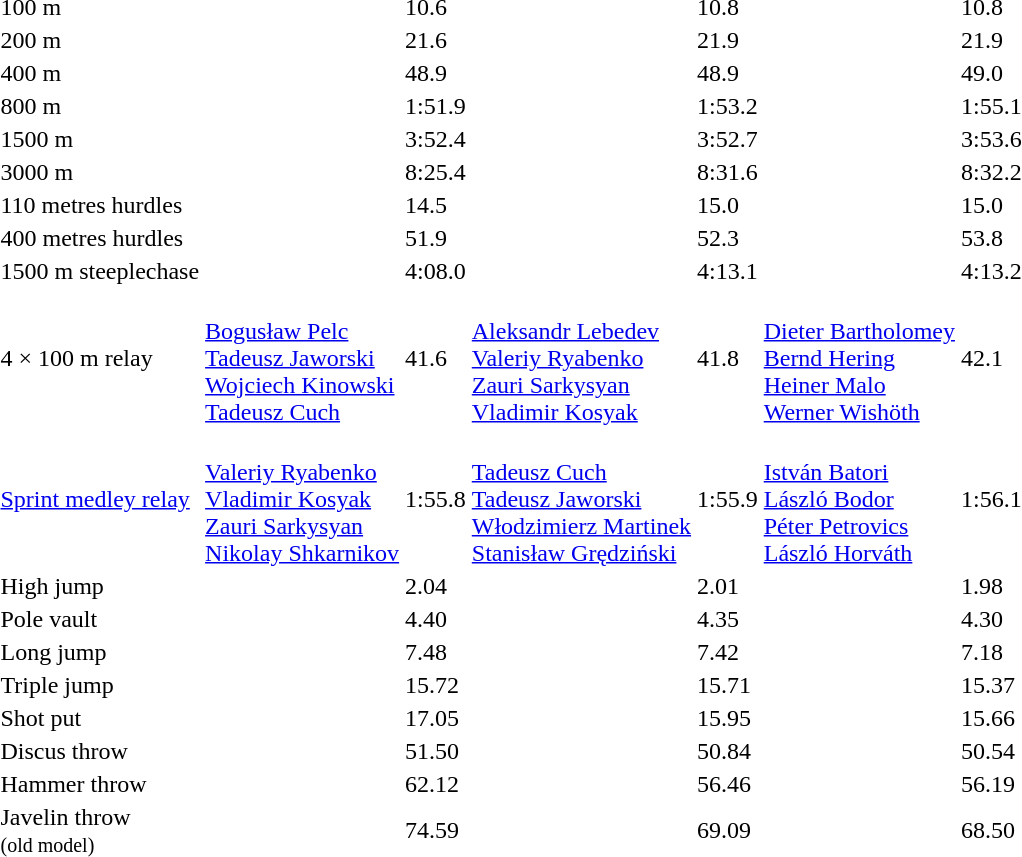<table>
<tr>
<td>100 m</td>
<td></td>
<td>10.6</td>
<td></td>
<td>10.8</td>
<td></td>
<td>10.8</td>
</tr>
<tr>
<td>200 m</td>
<td></td>
<td>21.6</td>
<td></td>
<td>21.9</td>
<td></td>
<td>21.9</td>
</tr>
<tr>
<td>400 m</td>
<td></td>
<td>48.9</td>
<td></td>
<td>48.9</td>
<td></td>
<td>49.0</td>
</tr>
<tr>
<td>800 m</td>
<td></td>
<td>1:51.9</td>
<td></td>
<td>1:53.2</td>
<td></td>
<td>1:55.1</td>
</tr>
<tr>
<td>1500 m</td>
<td></td>
<td>3:52.4</td>
<td></td>
<td>3:52.7</td>
<td></td>
<td>3:53.6</td>
</tr>
<tr>
<td>3000 m</td>
<td></td>
<td>8:25.4</td>
<td></td>
<td>8:31.6</td>
<td></td>
<td>8:32.2</td>
</tr>
<tr>
<td>110 metres hurdles</td>
<td></td>
<td>14.5</td>
<td></td>
<td>15.0</td>
<td></td>
<td>15.0</td>
</tr>
<tr>
<td>400 metres hurdles</td>
<td></td>
<td>51.9</td>
<td></td>
<td>52.3</td>
<td></td>
<td>53.8</td>
</tr>
<tr>
<td>1500 m steeplechase</td>
<td></td>
<td>4:08.0</td>
<td></td>
<td>4:13.1</td>
<td></td>
<td>4:13.2</td>
</tr>
<tr>
<td>4 × 100 m relay</td>
<td><br><a href='#'>Bogusław Pelc</a><br><a href='#'>Tadeusz Jaworski</a><br><a href='#'>Wojciech Kinowski</a><br><a href='#'>Tadeusz Cuch</a></td>
<td>41.6</td>
<td><br><a href='#'>Aleksandr Lebedev</a><br><a href='#'>Valeriy Ryabenko</a><br><a href='#'>Zauri Sarkysyan</a><br><a href='#'>Vladimir Kosyak</a></td>
<td>41.8</td>
<td><br><a href='#'>Dieter Bartholomey</a><br><a href='#'>Bernd Hering</a><br><a href='#'>Heiner Malo</a><br><a href='#'>Werner Wishöth</a></td>
<td>42.1</td>
</tr>
<tr>
<td><a href='#'>Sprint medley relay</a></td>
<td><br><a href='#'>Valeriy Ryabenko</a><br><a href='#'>Vladimir Kosyak</a><br><a href='#'>Zauri Sarkysyan</a><br><a href='#'>Nikolay Shkarnikov</a></td>
<td>1:55.8</td>
<td><br><a href='#'>Tadeusz Cuch</a><br><a href='#'>Tadeusz Jaworski</a><br><a href='#'>Włodzimierz Martinek</a><br><a href='#'>Stanisław Grędziński</a></td>
<td>1:55.9</td>
<td><br><a href='#'>István Batori</a><br><a href='#'>László Bodor</a><br><a href='#'>Péter Petrovics</a><br><a href='#'>László Horváth</a></td>
<td>1:56.1</td>
</tr>
<tr>
<td>High jump</td>
<td></td>
<td>2.04</td>
<td></td>
<td>2.01</td>
<td></td>
<td>1.98</td>
</tr>
<tr>
<td>Pole vault</td>
<td></td>
<td>4.40</td>
<td></td>
<td>4.35</td>
<td></td>
<td>4.30</td>
</tr>
<tr>
<td>Long jump</td>
<td></td>
<td>7.48</td>
<td></td>
<td>7.42</td>
<td></td>
<td>7.18</td>
</tr>
<tr>
<td>Triple jump</td>
<td></td>
<td>15.72</td>
<td></td>
<td>15.71</td>
<td></td>
<td>15.37</td>
</tr>
<tr>
<td>Shot put</td>
<td></td>
<td>17.05</td>
<td></td>
<td>15.95</td>
<td></td>
<td>15.66</td>
</tr>
<tr>
<td>Discus throw</td>
<td></td>
<td>51.50</td>
<td></td>
<td>50.84</td>
<td></td>
<td>50.54</td>
</tr>
<tr>
<td>Hammer throw</td>
<td></td>
<td>62.12</td>
<td></td>
<td>56.46</td>
<td></td>
<td>56.19</td>
</tr>
<tr>
<td>Javelin throw<br><small>(old model)</small></td>
<td></td>
<td>74.59</td>
<td></td>
<td>69.09</td>
<td></td>
<td>68.50</td>
</tr>
</table>
